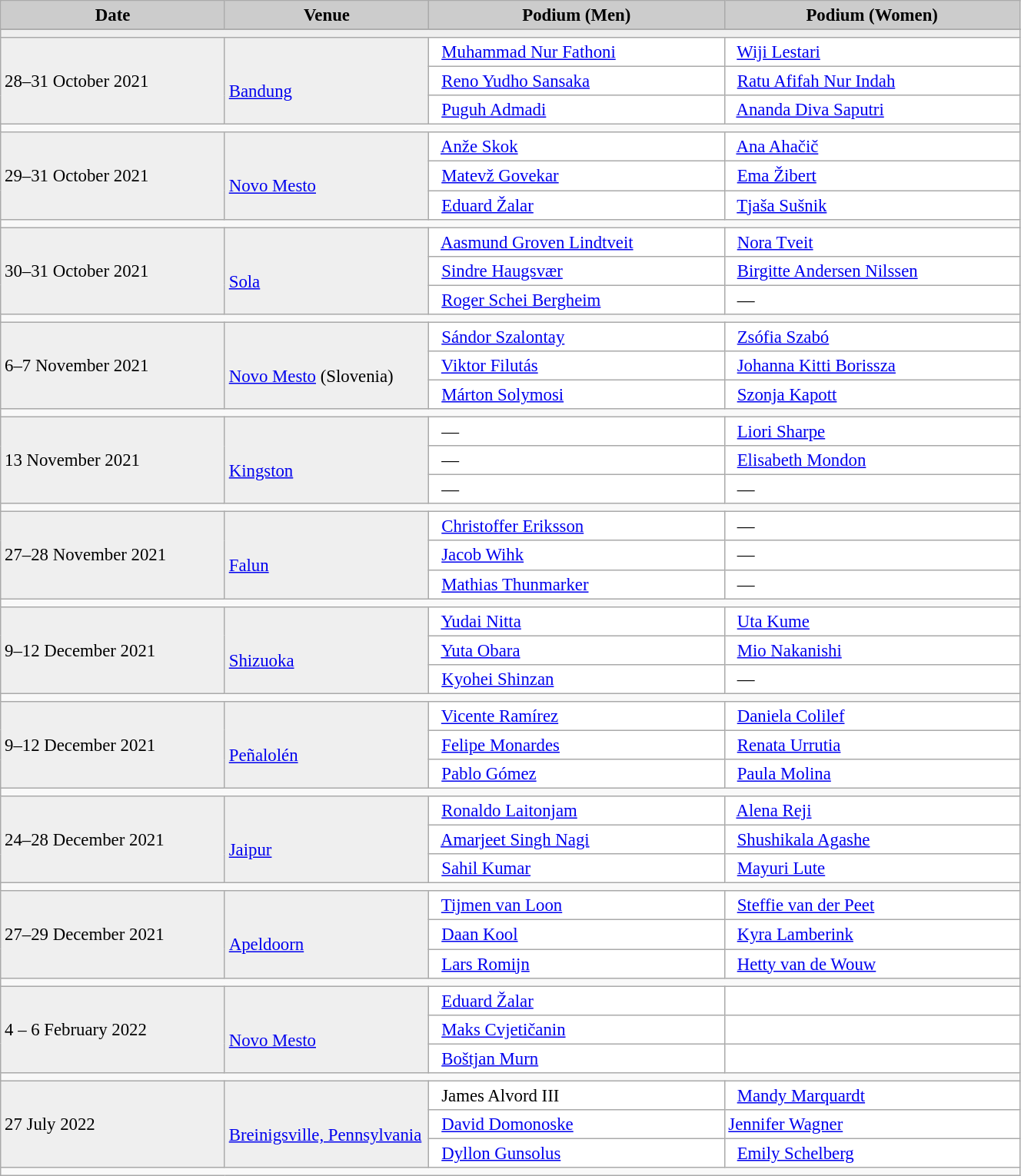<table class="wikitable" width=70% bgcolor="#f7f8ff" cellpadding="3" cellspacing="0" border="1" style="font-size: 95%; border: gray solid 1px; border-collapse: collapse;">
<tr bgcolor="#CCCCCC">
<td align="center"><strong>Date</strong></td>
<td width=20% align="center"><strong>Venue</strong></td>
<td width=29% align="center"><strong>Podium (Men)</strong></td>
<td width=29% align="center"><strong>Podium (Women)</strong></td>
</tr>
<tr bgcolor="#EFEFEF">
</tr>
<tr>
</tr>
<tr bgcolor="#EFEFEF">
<td colspan=4></td>
</tr>
<tr bgcolor="#EFEFEF">
<td rowspan=3>28–31 October 2021</td>
<td rowspan=3><br><a href='#'>Bandung</a></td>
<td bgcolor="#ffffff">   <a href='#'>Muhammad Nur Fathoni</a></td>
<td bgcolor="#ffffff">   <a href='#'>Wiji Lestari</a></td>
</tr>
<tr>
<td bgcolor="#ffffff">   <a href='#'>Reno Yudho Sansaka</a></td>
<td bgcolor="#ffffff">   <a href='#'>Ratu Afifah Nur Indah</a></td>
</tr>
<tr>
<td bgcolor="#ffffff">   <a href='#'>Puguh Admadi</a></td>
<td bgcolor="#ffffff">   <a href='#'>Ananda Diva Saputri</a></td>
</tr>
<tr>
<td colspan=4></td>
</tr>
<tr bgcolor="#EFEFEF">
<td rowspan=3>29–31 October 2021</td>
<td rowspan=3><br><a href='#'>Novo Mesto</a></td>
<td bgcolor="#ffffff">   <a href='#'>Anže Skok</a></td>
<td bgcolor="#ffffff">   <a href='#'>Ana Ahačič</a></td>
</tr>
<tr>
<td bgcolor="#ffffff">   <a href='#'>Matevž Govekar</a></td>
<td bgcolor="#ffffff">   <a href='#'>Ema Žibert</a></td>
</tr>
<tr>
<td bgcolor="#ffffff">   <a href='#'>Eduard Žalar</a></td>
<td bgcolor="#ffffff">   <a href='#'>Tjaša Sušnik</a></td>
</tr>
<tr>
<td colspan=4></td>
</tr>
<tr bgcolor="#EFEFEF">
<td rowspan=3>30–31 October 2021</td>
<td rowspan=3><br><a href='#'>Sola</a></td>
<td bgcolor="#ffffff">   <a href='#'>Aasmund Groven Lindtveit</a></td>
<td bgcolor="#ffffff">   <a href='#'>Nora Tveit</a></td>
</tr>
<tr>
<td bgcolor="#ffffff">   <a href='#'>Sindre Haugsvær</a></td>
<td bgcolor="#ffffff">   <a href='#'>Birgitte Andersen Nilssen</a></td>
</tr>
<tr>
<td bgcolor="#ffffff">   <a href='#'>Roger Schei Bergheim</a></td>
<td bgcolor="#ffffff">   —</td>
</tr>
<tr>
<td colspan=4></td>
</tr>
<tr bgcolor="#EFEFEF">
<td rowspan=3>6–7 November 2021</td>
<td rowspan=3><br><a href='#'>Novo Mesto</a> (Slovenia)</td>
<td bgcolor="#ffffff">   <a href='#'>Sándor Szalontay</a></td>
<td bgcolor="#ffffff">   <a href='#'>Zsófia Szabó</a></td>
</tr>
<tr>
<td bgcolor="#ffffff">   <a href='#'>Viktor Filutás</a></td>
<td bgcolor="#ffffff">   <a href='#'>Johanna Kitti Borissza</a></td>
</tr>
<tr>
<td bgcolor="#ffffff">   <a href='#'>Márton Solymosi</a></td>
<td bgcolor="#ffffff">   <a href='#'>Szonja Kapott</a></td>
</tr>
<tr>
<td colspan=4></td>
</tr>
<tr bgcolor="#EFEFEF">
<td rowspan=3>13 November 2021</td>
<td rowspan=3><br><a href='#'>Kingston</a></td>
<td bgcolor="#ffffff">   —</td>
<td bgcolor="#ffffff">   <a href='#'>Liori Sharpe</a></td>
</tr>
<tr>
<td bgcolor="#ffffff">   —</td>
<td bgcolor="#ffffff">   <a href='#'>Elisabeth Mondon</a></td>
</tr>
<tr>
<td bgcolor="#ffffff">   —</td>
<td bgcolor="#ffffff">   —</td>
</tr>
<tr>
<td colspan=4></td>
</tr>
<tr bgcolor="#EFEFEF">
<td rowspan=3>27–28 November 2021</td>
<td rowspan=3><br><a href='#'>Falun</a></td>
<td bgcolor="#ffffff">   <a href='#'>Christoffer Eriksson</a></td>
<td bgcolor="#ffffff">   —</td>
</tr>
<tr>
<td bgcolor="#ffffff">   <a href='#'>Jacob Wihk</a></td>
<td bgcolor="#ffffff">   —</td>
</tr>
<tr>
<td bgcolor="#ffffff">   <a href='#'>Mathias Thunmarker</a></td>
<td bgcolor="#ffffff">   —</td>
</tr>
<tr>
<td colspan=4></td>
</tr>
<tr bgcolor="#EFEFEF">
<td rowspan=3>9–12 December 2021</td>
<td rowspan=3><br><a href='#'>Shizuoka</a></td>
<td bgcolor="#ffffff">   <a href='#'>Yudai Nitta</a></td>
<td bgcolor="#ffffff">   <a href='#'>Uta Kume</a></td>
</tr>
<tr>
<td bgcolor="#ffffff">   <a href='#'>Yuta Obara</a></td>
<td bgcolor="#ffffff">   <a href='#'>Mio Nakanishi</a></td>
</tr>
<tr>
<td bgcolor="#ffffff">   <a href='#'>Kyohei Shinzan</a></td>
<td bgcolor="#ffffff">   —</td>
</tr>
<tr>
<td colspan=4></td>
</tr>
<tr bgcolor="#EFEFEF">
<td rowspan=3>9–12 December 2021</td>
<td rowspan=3><br><a href='#'>Peñalolén</a></td>
<td bgcolor="#ffffff">   <a href='#'>Vicente Ramírez</a></td>
<td bgcolor="#ffffff">   <a href='#'>Daniela Colilef</a></td>
</tr>
<tr>
<td bgcolor="#ffffff">   <a href='#'>Felipe Monardes</a></td>
<td bgcolor="#ffffff">   <a href='#'>Renata Urrutia</a></td>
</tr>
<tr>
<td bgcolor="#ffffff">   <a href='#'>Pablo Gómez</a></td>
<td bgcolor="#ffffff">   <a href='#'>Paula Molina</a></td>
</tr>
<tr>
<td colspan=4></td>
</tr>
<tr bgcolor="#EFEFEF">
<td rowspan=3>24–28 December 2021</td>
<td rowspan=3><br><a href='#'>Jaipur</a></td>
<td bgcolor="#ffffff">   <a href='#'>Ronaldo Laitonjam</a></td>
<td bgcolor="#ffffff">   <a href='#'>Alena Reji</a></td>
</tr>
<tr>
<td bgcolor="#ffffff">   <a href='#'>Amarjeet Singh Nagi</a></td>
<td bgcolor="#ffffff">   <a href='#'>Shushikala Agashe</a></td>
</tr>
<tr>
<td bgcolor="#ffffff">   <a href='#'>Sahil Kumar</a></td>
<td bgcolor="#ffffff">   <a href='#'>Mayuri Lute</a></td>
</tr>
<tr>
<td colspan=4></td>
</tr>
<tr bgcolor="#EFEFEF">
<td rowspan=3>27–29 December 2021</td>
<td rowspan=3><br><a href='#'>Apeldoorn</a></td>
<td bgcolor="#ffffff">   <a href='#'>Tijmen van Loon</a></td>
<td bgcolor="#ffffff">   <a href='#'>Steffie van der Peet</a></td>
</tr>
<tr>
<td bgcolor="#ffffff">   <a href='#'>Daan Kool</a></td>
<td bgcolor="#ffffff">   <a href='#'>Kyra Lamberink</a></td>
</tr>
<tr>
<td bgcolor="#ffffff">   <a href='#'>Lars Romijn</a></td>
<td bgcolor="#ffffff">   <a href='#'>Hetty van de Wouw</a></td>
</tr>
<tr>
<td colspan=4></td>
</tr>
<tr bgcolor="#EFEFEF">
<td rowspan=3>4 – 6 February 2022</td>
<td rowspan=3><br><a href='#'>Novo Mesto</a></td>
<td bgcolor="#ffffff">   <a href='#'>Eduard Žalar</a></td>
<td bgcolor="#ffffff">   <a href='#'></a></td>
</tr>
<tr>
<td bgcolor="#ffffff">   <a href='#'>Maks Cvjetičanin</a></td>
<td bgcolor="#ffffff">   <a href='#'></a></td>
</tr>
<tr>
<td bgcolor="#ffffff">   <a href='#'>Boštjan Murn</a></td>
<td bgcolor="#ffffff">   <a href='#'></a></td>
</tr>
<tr>
<td colspan=4></td>
</tr>
<tr bgcolor="#EFEFEF">
<td rowspan="3">27 July 2022</td>
<td rowspan="3"><br><a href='#'>Breinigsville, Pennsylvania</a></td>
<td bgcolor="#ffffff">   James Alvord III</td>
<td bgcolor="#ffffff">   <a href='#'>Mandy Marquardt</a></td>
</tr>
<tr>
<td bgcolor="#ffffff">   <a href='#'>David Domonoske</a></td>
<td bgcolor="#ffffff"> <a href='#'>Jennifer Wagner</a></td>
</tr>
<tr>
<td bgcolor="#ffffff">   <a href='#'>Dyllon Gunsolus</a></td>
<td bgcolor="#ffffff">   <a href='#'>Emily Schelberg</a></td>
</tr>
<tr>
<td colspan=4></td>
</tr>
</table>
